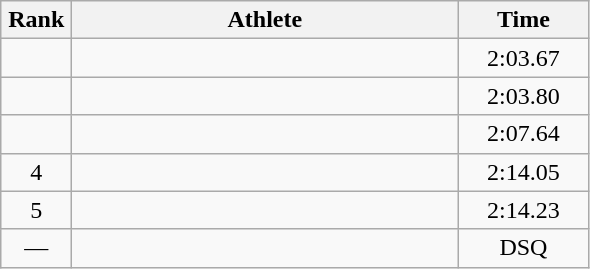<table class=wikitable style="text-align:center">
<tr>
<th width=40>Rank</th>
<th width=250>Athlete</th>
<th width=80>Time</th>
</tr>
<tr>
<td></td>
<td align=left></td>
<td>2:03.67</td>
</tr>
<tr>
<td></td>
<td align=left></td>
<td>2:03.80</td>
</tr>
<tr>
<td></td>
<td align=left></td>
<td>2:07.64</td>
</tr>
<tr>
<td>4</td>
<td align=left></td>
<td>2:14.05</td>
</tr>
<tr>
<td>5</td>
<td align=left></td>
<td>2:14.23</td>
</tr>
<tr>
<td>—</td>
<td align=left></td>
<td>DSQ</td>
</tr>
</table>
